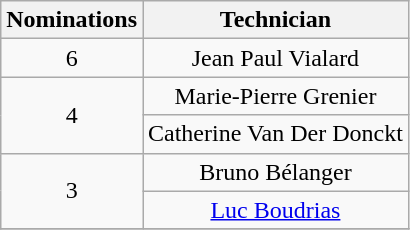<table class="wikitable" style="text-align:center;">
<tr>
<th scope="col" width="17">Nominations</th>
<th scope="col" align="center">Technician</th>
</tr>
<tr>
<td rowspan="1" style="text-align:center;">6</td>
<td>Jean Paul Vialard</td>
</tr>
<tr>
<td rowspan="2" style="text-align:center;">4</td>
<td>Marie-Pierre Grenier</td>
</tr>
<tr>
<td>Catherine Van Der Donckt</td>
</tr>
<tr>
<td rowspan="2" style="text-align:center;">3</td>
<td>Bruno Bélanger</td>
</tr>
<tr>
<td><a href='#'>Luc Boudrias</a></td>
</tr>
<tr>
</tr>
</table>
